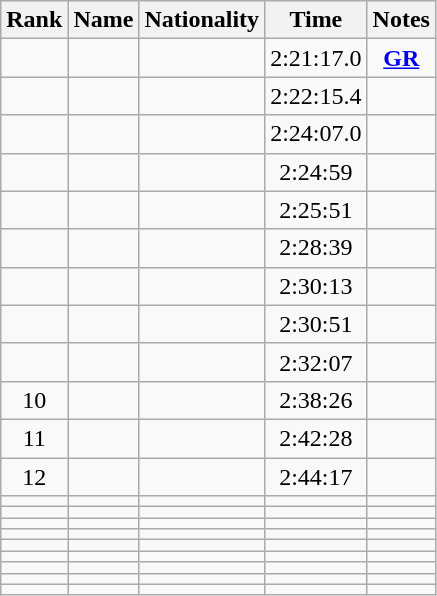<table class="wikitable sortable" style="text-align:center">
<tr>
<th>Rank</th>
<th>Name</th>
<th>Nationality</th>
<th>Time</th>
<th>Notes</th>
</tr>
<tr>
<td></td>
<td align=left></td>
<td align=left></td>
<td>2:21:17.0</td>
<td><strong><a href='#'>GR</a></strong></td>
</tr>
<tr>
<td></td>
<td align=left></td>
<td align=left></td>
<td>2:22:15.4</td>
<td></td>
</tr>
<tr>
<td></td>
<td align=left></td>
<td align="left"></td>
<td>2:24:07.0</td>
<td></td>
</tr>
<tr>
<td></td>
<td align=left></td>
<td align="left"></td>
<td>2:24:59</td>
<td></td>
</tr>
<tr>
<td></td>
<td align=left></td>
<td align="left"></td>
<td>2:25:51</td>
<td></td>
</tr>
<tr>
<td></td>
<td align=left></td>
<td align="left"></td>
<td>2:28:39</td>
<td></td>
</tr>
<tr>
<td></td>
<td align=left></td>
<td align="left"></td>
<td>2:30:13</td>
<td></td>
</tr>
<tr>
<td></td>
<td align=left></td>
<td align="left"></td>
<td>2:30:51</td>
<td></td>
</tr>
<tr>
<td></td>
<td align=left></td>
<td align="left"></td>
<td>2:32:07</td>
<td></td>
</tr>
<tr>
<td>10</td>
<td align=left></td>
<td align="left"></td>
<td>2:38:26</td>
<td></td>
</tr>
<tr>
<td>11</td>
<td align=left></td>
<td align="left"></td>
<td>2:42:28</td>
<td></td>
</tr>
<tr>
<td>12</td>
<td align=left></td>
<td align="left"></td>
<td>2:44:17</td>
<td></td>
</tr>
<tr>
<td></td>
<td align=left></td>
<td align="left"></td>
<td></td>
<td></td>
</tr>
<tr>
<td></td>
<td align=left></td>
<td align="left"></td>
<td></td>
<td></td>
</tr>
<tr>
<td></td>
<td align=left></td>
<td align="left"></td>
<td></td>
<td></td>
</tr>
<tr>
<td></td>
<td align=left></td>
<td align="left"></td>
<td></td>
<td></td>
</tr>
<tr>
<td></td>
<td align=left></td>
<td align="left"></td>
<td></td>
<td></td>
</tr>
<tr>
<td></td>
<td align=left></td>
<td align="left"></td>
<td></td>
<td></td>
</tr>
<tr>
<td></td>
<td align=left></td>
<td align="left"></td>
<td></td>
<td></td>
</tr>
<tr>
<td></td>
<td align=left></td>
<td align="left"></td>
<td></td>
<td></td>
</tr>
<tr>
<td></td>
<td align=left></td>
<td align="left"></td>
<td></td>
<td></td>
</tr>
</table>
